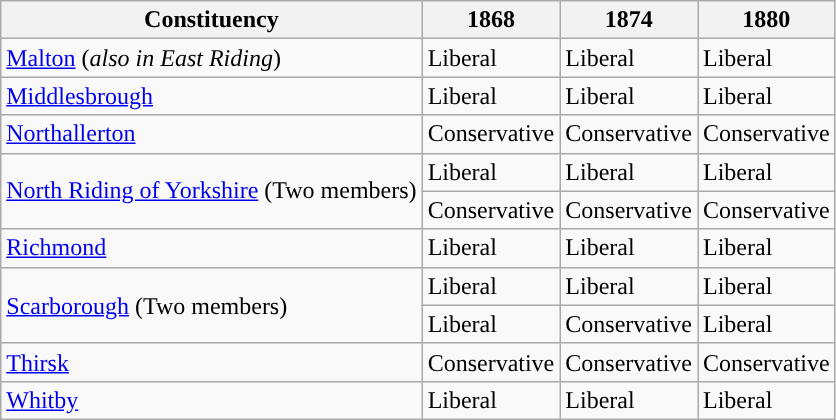<table class="wikitable">
<tr>
<th>Constituency</th>
<th>1868</th>
<th>1874</th>
<th>1880</th>
</tr>
<tr>
<td><a href='#'>Malton</a> (<em>also in East Riding</em>)</td>
<td>Liberal</td>
<td>Liberal</td>
<td>Liberal</td>
</tr>
<tr>
<td><a href='#'>Middlesbrough</a></td>
<td>Liberal</td>
<td>Liberal</td>
<td>Liberal</td>
</tr>
<tr>
<td><a href='#'>Northallerton</a></td>
<td>Conservative</td>
<td>Conservative</td>
<td>Conservative</td>
</tr>
<tr>
<td rowspan="2"><a href='#'>North Riding of Yorkshire</a> (Two members)</td>
<td>Liberal</td>
<td>Liberal</td>
<td>Liberal</td>
</tr>
<tr>
<td>Conservative</td>
<td>Conservative</td>
<td>Conservative</td>
</tr>
<tr>
<td><a href='#'>Richmond</a></td>
<td>Liberal</td>
<td>Liberal</td>
<td>Liberal</td>
</tr>
<tr>
<td rowspan="2"><a href='#'>Scarborough</a> (Two members)</td>
<td>Liberal</td>
<td>Liberal</td>
<td>Liberal</td>
</tr>
<tr>
<td>Liberal</td>
<td>Conservative</td>
<td>Liberal</td>
</tr>
<tr>
<td><a href='#'>Thirsk</a></td>
<td>Conservative</td>
<td>Conservative</td>
<td>Conservative</td>
</tr>
<tr>
<td><a href='#'>Whitby</a></td>
<td>Liberal</td>
<td>Liberal</td>
<td>Liberal</td>
</tr>
</table>
